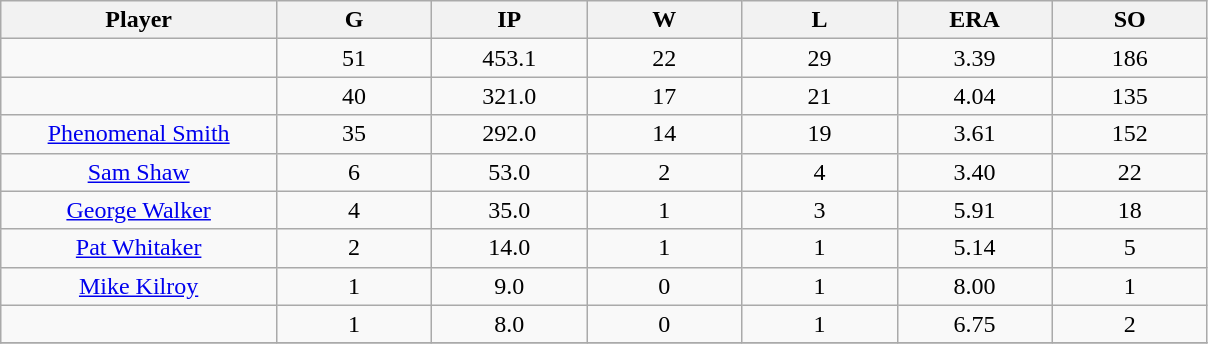<table class="wikitable sortable">
<tr>
<th bgcolor="#DDDDFF" width="16%">Player</th>
<th bgcolor="#DDDDFF" width="9%">G</th>
<th bgcolor="#DDDDFF" width="9%">IP</th>
<th bgcolor="#DDDDFF" width="9%">W</th>
<th bgcolor="#DDDDFF" width="9%">L</th>
<th bgcolor="#DDDDFF" width="9%">ERA</th>
<th bgcolor="#DDDDFF" width="9%">SO</th>
</tr>
<tr align="center">
<td></td>
<td>51</td>
<td>453.1</td>
<td>22</td>
<td>29</td>
<td>3.39</td>
<td>186</td>
</tr>
<tr align="center">
<td></td>
<td>40</td>
<td>321.0</td>
<td>17</td>
<td>21</td>
<td>4.04</td>
<td>135</td>
</tr>
<tr align="center">
<td><a href='#'>Phenomenal Smith</a></td>
<td>35</td>
<td>292.0</td>
<td>14</td>
<td>19</td>
<td>3.61</td>
<td>152</td>
</tr>
<tr align="center">
<td><a href='#'>Sam Shaw</a></td>
<td>6</td>
<td>53.0</td>
<td>2</td>
<td>4</td>
<td>3.40</td>
<td>22</td>
</tr>
<tr align="center">
<td><a href='#'>George Walker</a></td>
<td>4</td>
<td>35.0</td>
<td>1</td>
<td>3</td>
<td>5.91</td>
<td>18</td>
</tr>
<tr align="center">
<td><a href='#'>Pat Whitaker</a></td>
<td>2</td>
<td>14.0</td>
<td>1</td>
<td>1</td>
<td>5.14</td>
<td>5</td>
</tr>
<tr align="center">
<td><a href='#'>Mike Kilroy</a></td>
<td>1</td>
<td>9.0</td>
<td>0</td>
<td>1</td>
<td>8.00</td>
<td>1</td>
</tr>
<tr align="center">
<td></td>
<td>1</td>
<td>8.0</td>
<td>0</td>
<td>1</td>
<td>6.75</td>
<td>2</td>
</tr>
<tr align="center">
</tr>
</table>
